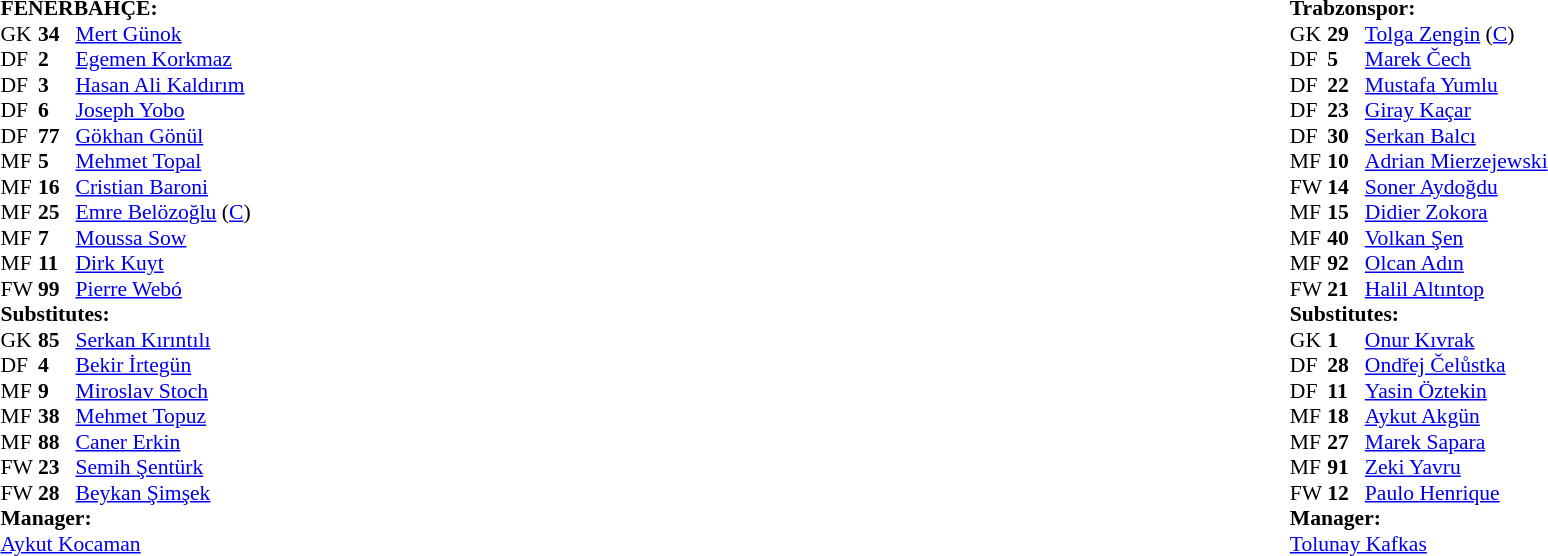<table style="width:100%;">
<tr>
<td style="vertical-align:top; width:50%;"><br><table style="font-size: 90%" cellspacing="0" cellpadding="0">
<tr>
<td colspan=4><strong>FENERBAHÇE:</strong></td>
</tr>
<tr>
<th width="25"></th>
<th width="25"></th>
</tr>
<tr>
<td>GK</td>
<td><strong>34</strong></td>
<td> <a href='#'>Mert Günok</a></td>
<td></td>
</tr>
<tr>
<td>DF</td>
<td><strong>2</strong></td>
<td> <a href='#'>Egemen Korkmaz</a></td>
<td></td>
<td></td>
</tr>
<tr>
<td>DF</td>
<td><strong>3</strong></td>
<td> <a href='#'>Hasan Ali Kaldırım</a></td>
</tr>
<tr>
<td>DF</td>
<td><strong>6</strong></td>
<td> <a href='#'>Joseph Yobo</a></td>
</tr>
<tr>
<td>DF</td>
<td><strong>77</strong></td>
<td> <a href='#'>Gökhan Gönül</a></td>
</tr>
<tr>
<td>MF</td>
<td><strong>5</strong></td>
<td> <a href='#'>Mehmet Topal</a></td>
</tr>
<tr>
<td>MF</td>
<td><strong>16</strong></td>
<td> <a href='#'>Cristian Baroni</a></td>
<td></td>
<td></td>
</tr>
<tr>
<td>MF</td>
<td><strong>25</strong></td>
<td> <a href='#'>Emre Belözoğlu</a> (<a href='#'>C</a>)</td>
<td></td>
<td></td>
<td></td>
</tr>
<tr>
<td>MF</td>
<td><strong>7</strong></td>
<td> <a href='#'>Moussa Sow</a></td>
<td></td>
</tr>
<tr>
<td>MF</td>
<td><strong>11</strong></td>
<td> <a href='#'>Dirk Kuyt</a></td>
<td></td>
</tr>
<tr>
<td>FW</td>
<td><strong>99</strong></td>
<td> <a href='#'>Pierre Webó</a></td>
<td></td>
</tr>
<tr>
<td colspan=3><strong>Substitutes:</strong></td>
</tr>
<tr>
<td>GK</td>
<td><strong>85</strong></td>
<td> <a href='#'>Serkan Kırıntılı</a></td>
</tr>
<tr>
<td>DF</td>
<td><strong>4</strong></td>
<td> <a href='#'>Bekir İrtegün</a></td>
<td></td>
<td></td>
</tr>
<tr>
<td>MF</td>
<td><strong>9</strong></td>
<td> <a href='#'>Miroslav Stoch</a></td>
</tr>
<tr>
<td>MF</td>
<td><strong>38</strong></td>
<td> <a href='#'>Mehmet Topuz</a></td>
<td></td>
<td></td>
</tr>
<tr>
<td>MF</td>
<td><strong>88</strong></td>
<td> <a href='#'>Caner Erkin</a></td>
<td></td>
<td></td>
<td></td>
</tr>
<tr>
<td>FW</td>
<td><strong>23</strong></td>
<td> <a href='#'>Semih Şentürk</a></td>
</tr>
<tr>
<td>FW</td>
<td><strong>28</strong></td>
<td> <a href='#'>Beykan Şimşek</a></td>
</tr>
<tr>
<td colspan=3><strong>Manager:</strong></td>
</tr>
<tr>
<td colspan=3> <a href='#'>Aykut Kocaman</a></td>
</tr>
</table>
</td>
<td valign="top"></td>
<td style="vertical-align:top; width:50%;"><br><table cellspacing="0" cellpadding="0" style="font-size:90%; margin:auto;">
<tr>
<td colspan=4><strong>Trabzonspor:</strong></td>
</tr>
<tr>
<th width=25></th>
<th width=25></th>
</tr>
<tr>
<td>GK</td>
<td><strong>29</strong></td>
<td> <a href='#'>Tolga Zengin</a> (<a href='#'>C</a>)</td>
<td></td>
</tr>
<tr>
<td>DF</td>
<td><strong>5</strong></td>
<td> <a href='#'>Marek Čech</a></td>
</tr>
<tr>
<td>DF</td>
<td><strong>22</strong></td>
<td> <a href='#'>Mustafa Yumlu</a></td>
</tr>
<tr>
<td>DF</td>
<td><strong>23</strong></td>
<td> <a href='#'>Giray Kaçar</a></td>
</tr>
<tr>
<td>DF</td>
<td><strong>30</strong></td>
<td> <a href='#'>Serkan Balcı</a></td>
</tr>
<tr>
<td>MF</td>
<td><strong>10</strong></td>
<td> <a href='#'>Adrian Mierzejewski</a></td>
</tr>
<tr>
<td>FW</td>
<td><strong>14</strong></td>
<td> <a href='#'>Soner Aydoğdu</a></td>
<td></td>
<td></td>
</tr>
<tr>
<td>MF</td>
<td><strong>15</strong></td>
<td> <a href='#'>Didier Zokora</a></td>
<td></td>
<td></td>
<td></td>
</tr>
<tr>
<td>MF</td>
<td><strong>40</strong></td>
<td> <a href='#'>Volkan Şen</a></td>
<td></td>
<td></td>
</tr>
<tr>
<td>MF</td>
<td><strong>92</strong></td>
<td> <a href='#'>Olcan Adın</a></td>
</tr>
<tr>
<td>FW</td>
<td><strong>21</strong></td>
<td> <a href='#'>Halil Altıntop</a></td>
</tr>
<tr>
<td colspan=3><strong>Substitutes:</strong></td>
</tr>
<tr>
<td>GK</td>
<td><strong>1</strong></td>
<td> <a href='#'>Onur Kıvrak</a></td>
</tr>
<tr>
<td>DF</td>
<td><strong>28</strong></td>
<td> <a href='#'>Ondřej Čelůstka</a></td>
</tr>
<tr>
<td>DF</td>
<td><strong>11</strong></td>
<td> <a href='#'>Yasin Öztekin</a></td>
</tr>
<tr>
<td>MF</td>
<td><strong>18</strong></td>
<td> <a href='#'>Aykut Akgün</a></td>
<td></td>
<td></td>
<td></td>
</tr>
<tr>
<td>MF</td>
<td><strong>27</strong></td>
<td> <a href='#'>Marek Sapara</a></td>
<td></td>
<td></td>
</tr>
<tr>
<td>MF</td>
<td><strong>91</strong></td>
<td> <a href='#'>Zeki Yavru</a></td>
</tr>
<tr>
<td>FW</td>
<td><strong>12</strong></td>
<td> <a href='#'>Paulo Henrique</a></td>
<td></td>
<td></td>
</tr>
<tr>
<td colspan=3><strong>Manager:</strong></td>
</tr>
<tr>
<td colspan=4> <a href='#'>Tolunay Kafkas</a></td>
</tr>
</table>
</td>
</tr>
</table>
